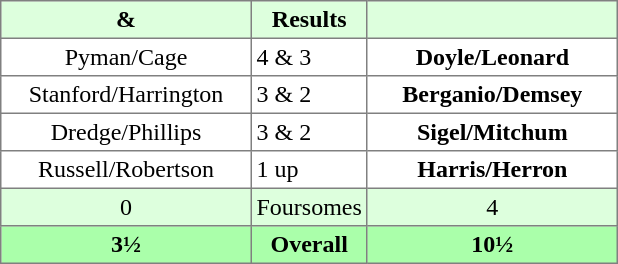<table border="1" cellpadding="3" style="border-collapse:collapse; text-align:center;">
<tr style="background:#ddffdd;">
<th width=160> & </th>
<th>Results</th>
<th width=160></th>
</tr>
<tr>
<td>Pyman/Cage</td>
<td align=left> 4 & 3</td>
<td><strong>Doyle/Leonard</strong></td>
</tr>
<tr>
<td>Stanford/Harrington</td>
<td align=left> 3 & 2</td>
<td><strong>Berganio/Demsey</strong></td>
</tr>
<tr>
<td>Dredge/Phillips</td>
<td align=left> 3 & 2</td>
<td><strong>Sigel/Mitchum</strong></td>
</tr>
<tr>
<td>Russell/Robertson</td>
<td align=left> 1 up</td>
<td><strong>Harris/Herron</strong></td>
</tr>
<tr style="background:#ddffdd;">
<td>0</td>
<td>Foursomes</td>
<td>4</td>
</tr>
<tr style="background:#aaffaa;">
<th>3½</th>
<th>Overall</th>
<th>10½</th>
</tr>
</table>
